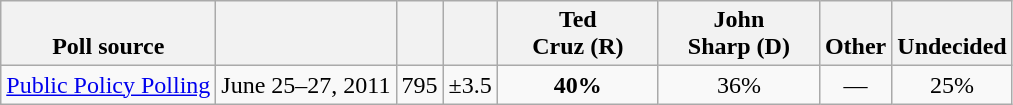<table class="wikitable" style="text-align:center">
<tr valign=bottom>
<th>Poll source</th>
<th></th>
<th></th>
<th></th>
<th style="width:100px;">Ted<br>Cruz (R)</th>
<th style="width:100px;">John<br>Sharp (D)</th>
<th>Other</th>
<th>Undecided</th>
</tr>
<tr>
<td align=left><a href='#'>Public Policy Polling</a></td>
<td>June 25–27, 2011</td>
<td>795</td>
<td>±3.5</td>
<td><strong>40%</strong></td>
<td>36%</td>
<td>—</td>
<td>25%</td>
</tr>
</table>
